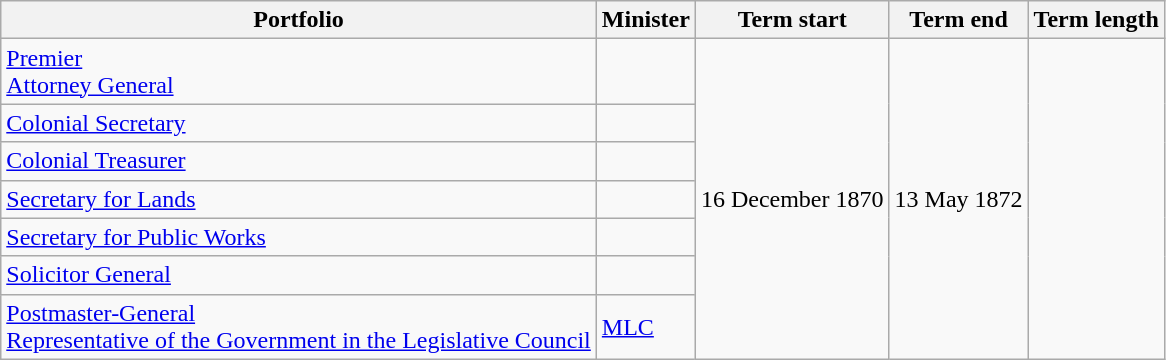<table class="wikitable sortable">
<tr>
<th>Portfolio</th>
<th>Minister</th>
<th>Term start</th>
<th>Term end</th>
<th>Term length</th>
</tr>
<tr>
<td><a href='#'>Premier</a><br><a href='#'>Attorney General</a></td>
<td></td>
<td rowspan="7" align="center">16 December 1870</td>
<td rowspan="7" align="center">13 May 1872</td>
<td rowspan="7" align="center"></td>
</tr>
<tr>
<td><a href='#'>Colonial Secretary</a></td>
<td></td>
</tr>
<tr>
<td><a href='#'>Colonial Treasurer</a></td>
<td></td>
</tr>
<tr>
<td><a href='#'>Secretary for Lands</a></td>
<td></td>
</tr>
<tr>
<td><a href='#'>Secretary for Public Works</a></td>
<td></td>
</tr>
<tr>
<td><a href='#'>Solicitor General</a></td>
<td></td>
</tr>
<tr>
<td><a href='#'>Postmaster-General</a><br><a href='#'>Representative of the Government in the Legislative Council</a></td>
<td> <a href='#'>MLC</a></td>
</tr>
</table>
